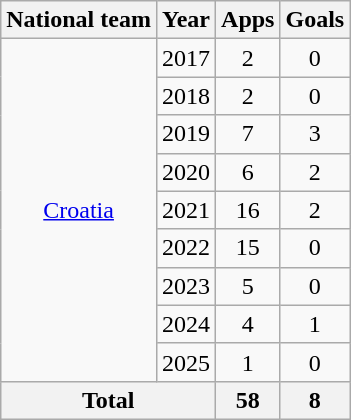<table class=wikitable style="text-align:center">
<tr>
<th>National team</th>
<th>Year</th>
<th>Apps</th>
<th>Goals</th>
</tr>
<tr>
<td rowspan="9"><a href='#'>Croatia</a></td>
<td>2017</td>
<td>2</td>
<td>0</td>
</tr>
<tr>
<td>2018</td>
<td>2</td>
<td>0</td>
</tr>
<tr>
<td>2019</td>
<td>7</td>
<td>3</td>
</tr>
<tr>
<td>2020</td>
<td>6</td>
<td>2</td>
</tr>
<tr>
<td>2021</td>
<td>16</td>
<td>2</td>
</tr>
<tr>
<td>2022</td>
<td>15</td>
<td>0</td>
</tr>
<tr>
<td>2023</td>
<td>5</td>
<td>0</td>
</tr>
<tr>
<td>2024</td>
<td>4</td>
<td>1</td>
</tr>
<tr>
<td>2025</td>
<td>1</td>
<td>0</td>
</tr>
<tr>
<th colspan=2>Total</th>
<th>58</th>
<th>8</th>
</tr>
</table>
